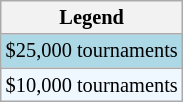<table class=wikitable style="font-size:85%">
<tr>
<th>Legend</th>
</tr>
<tr style="background:lightblue;">
<td>$25,000 tournaments</td>
</tr>
<tr style="background:#f0f8ff;">
<td>$10,000 tournaments</td>
</tr>
</table>
